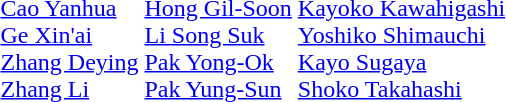<table>
<tr>
<td></td>
<td><br><a href='#'>Cao Yanhua</a><br><a href='#'>Ge Xin'ai</a><br><a href='#'>Zhang Deying</a><br><a href='#'>Zhang Li</a></td>
<td><br><a href='#'>Hong Gil-Soon</a><br><a href='#'>Li Song Suk</a><br><a href='#'>Pak Yong-Ok</a><br><a href='#'>Pak Yung-Sun</a></td>
<td><br><a href='#'>Kayoko Kawahigashi</a><br><a href='#'>Yoshiko Shimauchi</a><br><a href='#'>Kayo Sugaya</a><br><a href='#'>Shoko Takahashi</a></td>
</tr>
</table>
